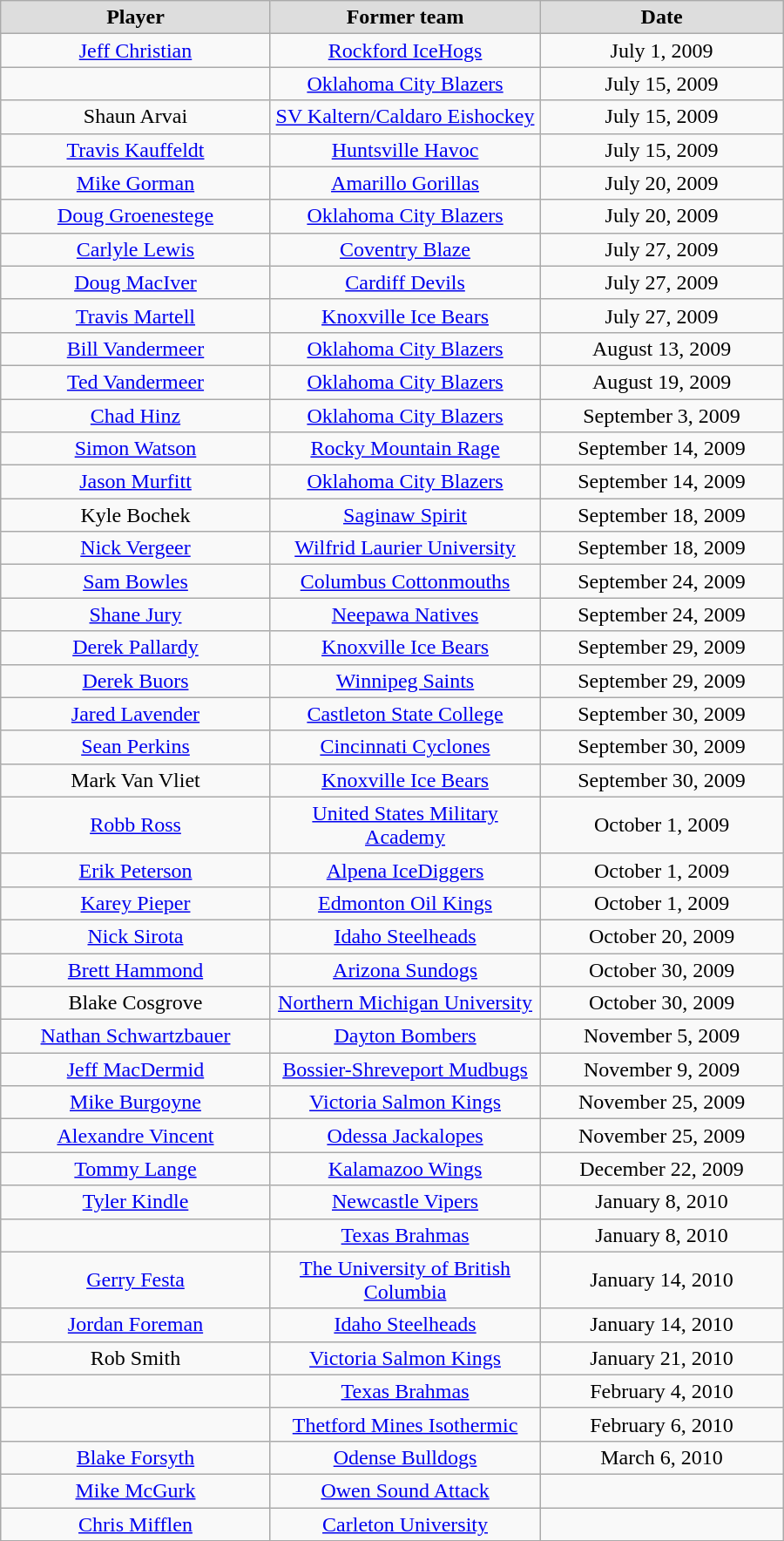<table class="wikitable" style="text-align: center; width: 600px; height: 40px;">
<tr align="center" bgcolor="#dddddd">
<td><strong>Player</strong></td>
<td><strong>Former team</strong></td>
<td><strong>Date</strong></td>
</tr>
<tr>
<td style="width: 200px; height: 2px;"><a href='#'>Jeff Christian</a></td>
<td style="width: 200px; height: 2px;"><a href='#'>Rockford IceHogs</a></td>
<td style="width: 180px; height: 2px;">July 1, 2009</td>
</tr>
<tr>
<td style="width: 200px; height: 2px;"></td>
<td style="width: 200px; height: 2px;"><a href='#'>Oklahoma City Blazers</a></td>
<td style="width: 180px; height: 2px;">July 15, 2009</td>
</tr>
<tr>
<td style="width: 200px; height: 2px;">Shaun Arvai</td>
<td style="width: 200px; height: 2px;"><a href='#'>SV Kaltern/Caldaro Eishockey</a></td>
<td style="width: 180px; height: 2px;">July 15, 2009</td>
</tr>
<tr>
<td style="width: 200px; height: 2px;"><a href='#'>Travis Kauffeldt</a></td>
<td style="width: 200px; height: 2px;"><a href='#'>Huntsville Havoc</a></td>
<td style="width: 180px; height: 2px;">July 15, 2009</td>
</tr>
<tr>
<td style="width: 200px; height: 2px;"><a href='#'>Mike Gorman</a></td>
<td style="width: 200px; height: 2px;"><a href='#'>Amarillo Gorillas</a></td>
<td style="width: 180px; height: 2px;">July 20, 2009</td>
</tr>
<tr>
<td style="width: 200px; height: 2px;"><a href='#'>Doug Groenestege</a></td>
<td style="width: 200px; height: 2px;"><a href='#'>Oklahoma City Blazers</a></td>
<td style="width: 180px; height: 2px;">July 20, 2009</td>
</tr>
<tr>
<td style="width: 200px; height: 2px;"><a href='#'>Carlyle Lewis</a></td>
<td style="width: 200px; height: 2px;"><a href='#'>Coventry Blaze</a></td>
<td style="width: 180px; height: 2px;">July 27, 2009</td>
</tr>
<tr>
<td style="width: 200px; height: 2px;"><a href='#'>Doug MacIver</a></td>
<td style="width: 200px; height: 2px;"><a href='#'>Cardiff Devils</a></td>
<td style="width: 180px; height: 2px;">July 27, 2009</td>
</tr>
<tr>
<td style="width: 200px; height: 2px;"><a href='#'>Travis Martell</a></td>
<td style="width: 200px; height: 2px;"><a href='#'>Knoxville Ice Bears</a></td>
<td style="width: 180px; height: 2px;">July 27, 2009</td>
</tr>
<tr>
<td style="width: 200px; height: 2px;"><a href='#'>Bill Vandermeer</a></td>
<td style="width: 200px; height: 2px;"><a href='#'>Oklahoma City Blazers</a></td>
<td style="width: 180px; height: 2px;">August 13, 2009</td>
</tr>
<tr>
<td style="width: 200px; height: 2px;"><a href='#'>Ted Vandermeer</a></td>
<td style="width: 200px; height: 2px;"><a href='#'>Oklahoma City Blazers</a></td>
<td style="width: 180px; height: 2px;">August 19, 2009</td>
</tr>
<tr>
<td style="width: 200px; height: 2px;"><a href='#'>Chad Hinz</a></td>
<td style="width: 200px; height: 2px;"><a href='#'>Oklahoma City Blazers</a></td>
<td style="width: 180px; height: 2px;">September 3, 2009</td>
</tr>
<tr>
<td style="width: 200px; height: 2px;"><a href='#'>Simon Watson</a></td>
<td style="width: 200px; height: 2px;"><a href='#'>Rocky Mountain Rage</a></td>
<td style="width: 180px; height: 2px;">September 14, 2009</td>
</tr>
<tr>
<td style="width: 200px; height: 2px;"><a href='#'>Jason Murfitt</a></td>
<td style="width: 200px; height: 2px;"><a href='#'>Oklahoma City Blazers</a></td>
<td style="width: 180px; height: 2px;">September 14, 2009</td>
</tr>
<tr>
<td style="width: 200px; height: 2px;">Kyle Bochek</td>
<td style="width: 200px; height: 2px;"><a href='#'>Saginaw Spirit</a></td>
<td style="width: 180px; height: 2px;">September 18, 2009</td>
</tr>
<tr>
<td style="width: 200px; height: 2px;"><a href='#'>Nick Vergeer</a></td>
<td style="width: 200px; height: 2px;"><a href='#'>Wilfrid Laurier University</a></td>
<td style="width: 180px; height: 2px;">September 18, 2009</td>
</tr>
<tr>
<td style="width: 200px; height: 2px;"><a href='#'>Sam Bowles</a></td>
<td style="width: 200px; height: 2px;"><a href='#'>Columbus Cottonmouths</a></td>
<td style="width: 180px; height: 2px;">September 24, 2009</td>
</tr>
<tr>
<td style="width: 200px; height: 2px;"><a href='#'>Shane Jury</a></td>
<td style="width: 200px; height: 2px;"><a href='#'>Neepawa Natives</a></td>
<td style="width: 180px; height: 2px;">September 24, 2009</td>
</tr>
<tr>
<td style="width: 200px; height: 2px;"><a href='#'>Derek Pallardy</a></td>
<td style="width: 200px; height: 2px;"><a href='#'>Knoxville Ice Bears</a></td>
<td style="width: 180px; height: 2px;">September 29, 2009</td>
</tr>
<tr>
<td style="width: 200px; height: 2px;"><a href='#'>Derek Buors</a></td>
<td style="width: 200px; height: 2px;"><a href='#'>Winnipeg Saints</a></td>
<td style="width: 180px; height: 2px;">September 29, 2009</td>
</tr>
<tr>
<td style="width: 200px; height: 2px;"><a href='#'>Jared Lavender</a></td>
<td style="width: 200px; height: 2px;"><a href='#'>Castleton State College</a></td>
<td style="width: 180px; height: 2px;">September 30, 2009</td>
</tr>
<tr>
<td style="width: 200px; height: 2px;"><a href='#'>Sean Perkins</a></td>
<td style="width: 200px; height: 2px;"><a href='#'>Cincinnati Cyclones</a></td>
<td style="width: 180px; height: 2px;">September 30, 2009</td>
</tr>
<tr>
<td style="width: 200px; height: 2px;">Mark Van Vliet</td>
<td style="width: 200px; height: 2px;"><a href='#'>Knoxville Ice Bears</a></td>
<td style="width: 180px; height: 2px;">September 30, 2009</td>
</tr>
<tr>
<td style="width: 200px; height: 2px;"><a href='#'>Robb Ross</a></td>
<td style="width: 200px; height: 2px;"><a href='#'>United States Military Academy</a></td>
<td style="width: 180px; height: 2px;">October 1, 2009</td>
</tr>
<tr>
<td style="width: 200px; height: 2px;"><a href='#'>Erik Peterson</a></td>
<td style="width: 200px; height: 2px;"><a href='#'>Alpena IceDiggers</a></td>
<td style="width: 180px; height: 2px;">October 1, 2009</td>
</tr>
<tr>
<td style="width: 200px; height: 2px;"><a href='#'>Karey Pieper</a></td>
<td style="width: 200px; height: 2px;"><a href='#'>Edmonton Oil Kings</a></td>
<td style="width: 180px; height: 2px;">October 1, 2009</td>
</tr>
<tr>
<td style="width: 200px; height: 2px;"><a href='#'>Nick Sirota</a></td>
<td style="width: 200px; height: 2px;"><a href='#'>Idaho Steelheads</a></td>
<td style="width: 180px; height: 2px;">October 20, 2009</td>
</tr>
<tr>
<td style="width: 200px; height: 2px;"><a href='#'>Brett Hammond</a></td>
<td style="width: 200px; height: 2px;"><a href='#'>Arizona Sundogs</a></td>
<td style="width: 180px; height: 2px;">October 30, 2009</td>
</tr>
<tr>
<td style="width: 200px; height: 2px;">Blake Cosgrove</td>
<td style="width: 200px; height: 2px;"><a href='#'>Northern Michigan University</a></td>
<td style="width: 180px; height: 2px;">October 30, 2009</td>
</tr>
<tr>
<td style="width: 200px; height: 2px;"><a href='#'>Nathan Schwartzbauer</a></td>
<td style="width: 200px; height: 2px;"><a href='#'>Dayton Bombers</a></td>
<td style="width: 180px; height: 2px;">November 5, 2009</td>
</tr>
<tr>
<td style="width: 200px; height: 2px;"><a href='#'>Jeff MacDermid</a></td>
<td style="width: 200px; height: 2px;"><a href='#'>Bossier-Shreveport Mudbugs</a></td>
<td style="width: 180px; height: 2px;">November 9, 2009</td>
</tr>
<tr>
<td style="width: 200px; height: 2px;"><a href='#'>Mike Burgoyne</a></td>
<td style="width: 200px; height: 2px;"><a href='#'>Victoria Salmon Kings</a></td>
<td style="width: 180px; height: 2px;">November 25, 2009</td>
</tr>
<tr>
<td style="width: 200px; height: 2px;"><a href='#'>Alexandre Vincent</a></td>
<td style="width: 200px; height: 2px;"><a href='#'>Odessa Jackalopes</a></td>
<td style="width: 180px; height: 2px;">November 25, 2009</td>
</tr>
<tr>
<td style="width: 200px; height: 2px;"><a href='#'>Tommy Lange</a></td>
<td style="width: 200px; height: 2px;"><a href='#'>Kalamazoo Wings</a></td>
<td style="width: 180px; height: 2px;">December 22, 2009</td>
</tr>
<tr>
<td style="width: 200px; height: 2px;"><a href='#'>Tyler Kindle</a></td>
<td style="width: 200px; height: 2px;"><a href='#'>Newcastle Vipers</a></td>
<td style="width: 180px; height: 2px;">January 8, 2010</td>
</tr>
<tr>
<td style="width: 200px; height: 2px;"></td>
<td style="width: 200px; height: 2px;"><a href='#'>Texas Brahmas</a></td>
<td style="width: 180px; height: 2px;">January 8, 2010</td>
</tr>
<tr>
<td style="width: 200px; height: 2px;"><a href='#'>Gerry Festa</a></td>
<td style="width: 200px; height: 2px;"><a href='#'>The University of British Columbia</a></td>
<td style="width: 180px; height: 2px;">January 14, 2010</td>
</tr>
<tr>
<td style="width: 200px; height: 2px;"><a href='#'>Jordan Foreman</a></td>
<td style="width: 200px; height: 2px;"><a href='#'>Idaho Steelheads</a></td>
<td style="width: 180px; height: 2px;">January 14, 2010</td>
</tr>
<tr>
<td style="width: 200px; height: 2px;">Rob Smith</td>
<td style="width: 200px; height: 2px;"><a href='#'>Victoria Salmon Kings</a></td>
<td style="width: 180px; height: 2px;">January 21, 2010</td>
</tr>
<tr>
<td style="width: 200px; height: 2px;"></td>
<td style="width: 200px; height: 2px;"><a href='#'>Texas Brahmas</a></td>
<td style="width: 180px; height: 2px;">February 4, 2010</td>
</tr>
<tr>
<td style="width: 200px; height: 2px;"></td>
<td style="width: 200px; height: 2px;"><a href='#'>Thetford Mines Isothermic</a></td>
<td style="width: 180px; height: 2px;">February 6, 2010</td>
</tr>
<tr>
<td style="width: 200px; height: 2px;"><a href='#'>Blake Forsyth</a></td>
<td style="width: 200px; height: 2px;"><a href='#'>Odense Bulldogs</a></td>
<td style="width: 180px; height: 2px;">March 6, 2010</td>
</tr>
<tr>
<td style="width: 200px; height: 2px;"><a href='#'>Mike McGurk</a></td>
<td style="width: 200px; height: 2px;"><a href='#'>Owen Sound Attack</a></td>
<td style="width: 180px; height: 2px;"></td>
</tr>
<tr>
<td style="width: 200px; height: 2px;"><a href='#'>Chris Mifflen</a></td>
<td style="width: 200px; height: 2px;"><a href='#'>Carleton University</a></td>
<td style="width: 180px; height: 2px;"></td>
</tr>
<tr>
</tr>
</table>
